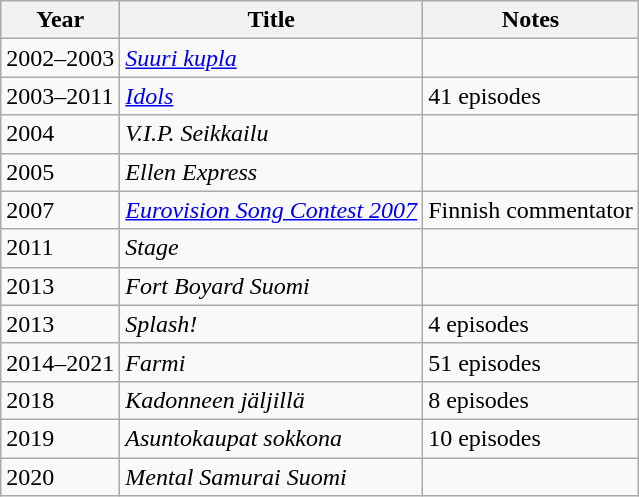<table class="wikitable">
<tr>
<th>Year</th>
<th>Title</th>
<th>Notes</th>
</tr>
<tr>
<td>2002–2003</td>
<td><em><a href='#'>Suuri kupla</a></em></td>
<td></td>
</tr>
<tr>
<td>2003–2011</td>
<td><em><a href='#'>Idols</a></em></td>
<td>41 episodes</td>
</tr>
<tr>
<td>2004</td>
<td><em>V.I.P. Seikkailu</em></td>
<td></td>
</tr>
<tr>
<td>2005</td>
<td><em>Ellen Express</em></td>
<td></td>
</tr>
<tr>
<td>2007</td>
<td><em><a href='#'>Eurovision Song Contest 2007</a></em></td>
<td>Finnish commentator</td>
</tr>
<tr>
<td>2011</td>
<td><em>Stage</em></td>
<td></td>
</tr>
<tr>
<td>2013</td>
<td><em>Fort Boyard Suomi</em></td>
<td></td>
</tr>
<tr>
<td>2013</td>
<td><em>Splash!</em></td>
<td>4 episodes</td>
</tr>
<tr>
<td>2014–2021</td>
<td><em>Farmi</em></td>
<td>51 episodes</td>
</tr>
<tr>
<td>2018</td>
<td><em>Kadonneen jäljillä</em></td>
<td>8 episodes</td>
</tr>
<tr>
<td>2019</td>
<td><em>Asuntokaupat sokkona</em></td>
<td>10 episodes</td>
</tr>
<tr>
<td>2020</td>
<td><em>Mental Samurai Suomi</em></td>
<td></td>
</tr>
</table>
